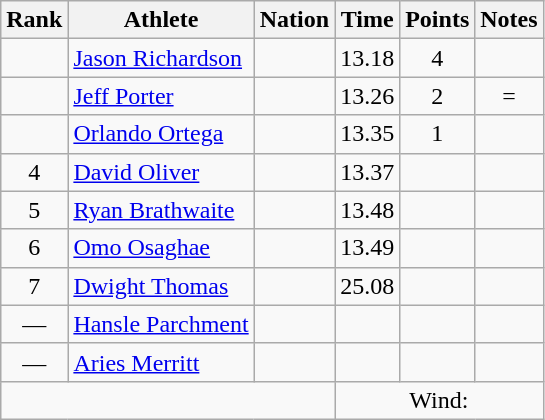<table class="wikitable mw-datatable sortable" style="text-align:center;">
<tr>
<th>Rank</th>
<th>Athlete</th>
<th>Nation</th>
<th>Time</th>
<th>Points</th>
<th>Notes</th>
</tr>
<tr>
<td></td>
<td align=left><a href='#'>Jason Richardson</a></td>
<td align=left></td>
<td>13.18</td>
<td>4</td>
<td></td>
</tr>
<tr>
<td></td>
<td align=left><a href='#'>Jeff Porter</a></td>
<td align=left></td>
<td>13.26</td>
<td>2</td>
<td>=</td>
</tr>
<tr>
<td></td>
<td align=left><a href='#'>Orlando Ortega</a></td>
<td align=left></td>
<td>13.35</td>
<td>1</td>
<td></td>
</tr>
<tr>
<td>4</td>
<td align=left><a href='#'>David Oliver</a></td>
<td align=left></td>
<td>13.37</td>
<td></td>
<td></td>
</tr>
<tr>
<td>5</td>
<td align=left><a href='#'>Ryan Brathwaite</a></td>
<td align=left></td>
<td>13.48</td>
<td></td>
<td></td>
</tr>
<tr>
<td>6</td>
<td align=left><a href='#'>Omo Osaghae</a></td>
<td align=left></td>
<td>13.49</td>
<td></td>
<td></td>
</tr>
<tr>
<td>7</td>
<td align=left><a href='#'>Dwight Thomas</a></td>
<td align=left></td>
<td>25.08</td>
<td></td>
<td></td>
</tr>
<tr>
<td>—</td>
<td align=left><a href='#'>Hansle Parchment</a></td>
<td align=left></td>
<td></td>
<td></td>
<td></td>
</tr>
<tr>
<td>—</td>
<td align=left><a href='#'>Aries Merritt</a></td>
<td align=left></td>
<td></td>
<td></td>
<td></td>
</tr>
<tr class="sortbottom">
<td colspan=3></td>
<td colspan=3>Wind: </td>
</tr>
</table>
